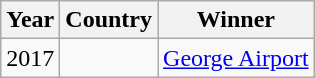<table class="wikitable">
<tr>
<th>Year</th>
<th>Country</th>
<th>Winner</th>
</tr>
<tr>
<td>2017</td>
<td></td>
<td><a href='#'>George Airport</a></td>
</tr>
</table>
